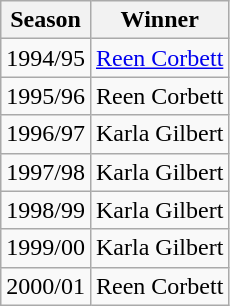<table class="wikitable">
<tr>
<th>Season</th>
<th>Winner</th>
</tr>
<tr>
<td>1994/95</td>
<td><a href='#'>Reen Corbett</a></td>
</tr>
<tr>
<td>1995/96</td>
<td>Reen Corbett</td>
</tr>
<tr>
<td>1996/97</td>
<td>Karla Gilbert</td>
</tr>
<tr>
<td>1997/98</td>
<td>Karla Gilbert</td>
</tr>
<tr>
<td>1998/99</td>
<td>Karla Gilbert</td>
</tr>
<tr>
<td>1999/00</td>
<td>Karla Gilbert</td>
</tr>
<tr>
<td>2000/01</td>
<td>Reen Corbett</td>
</tr>
</table>
